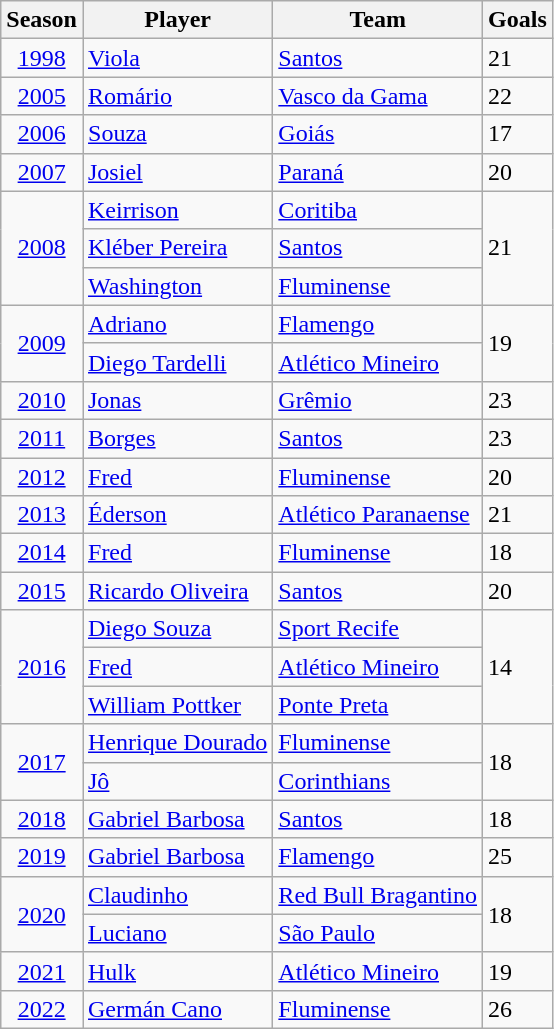<table class="wikitable">
<tr>
<th>Season</th>
<th>Player</th>
<th>Team</th>
<th>Goals</th>
</tr>
<tr>
<td align="center"><a href='#'>1998</a></td>
<td> <a href='#'>Viola</a></td>
<td><a href='#'>Santos</a></td>
<td>21</td>
</tr>
<tr>
<td align="center"><a href='#'>2005</a></td>
<td> <a href='#'>Romário</a></td>
<td><a href='#'>Vasco da Gama</a></td>
<td>22</td>
</tr>
<tr>
<td align="center"><a href='#'>2006</a></td>
<td> <a href='#'>Souza</a></td>
<td><a href='#'>Goiás</a></td>
<td>17</td>
</tr>
<tr>
<td align="center"><a href='#'>2007</a></td>
<td> <a href='#'>Josiel</a></td>
<td><a href='#'>Paraná</a></td>
<td>20</td>
</tr>
<tr>
<td align="center" rowspan=3><a href='#'>2008</a></td>
<td> <a href='#'>Keirrison</a></td>
<td><a href='#'>Coritiba</a></td>
<td rowspan=3>21</td>
</tr>
<tr>
<td> <a href='#'>Kléber Pereira</a></td>
<td><a href='#'>Santos</a></td>
</tr>
<tr>
<td> <a href='#'>Washington</a></td>
<td><a href='#'>Fluminense</a></td>
</tr>
<tr>
<td align="center" rowspan=2><a href='#'>2009</a></td>
<td> <a href='#'>Adriano</a></td>
<td><a href='#'>Flamengo</a></td>
<td rowspan=2>19</td>
</tr>
<tr>
<td> <a href='#'>Diego Tardelli</a></td>
<td><a href='#'>Atlético Mineiro</a></td>
</tr>
<tr>
<td align="center"><a href='#'>2010</a></td>
<td> <a href='#'>Jonas</a></td>
<td><a href='#'>Grêmio</a></td>
<td>23</td>
</tr>
<tr>
<td align="center"><a href='#'>2011</a></td>
<td> <a href='#'>Borges</a></td>
<td><a href='#'>Santos</a></td>
<td>23</td>
</tr>
<tr>
<td align="center"><a href='#'>2012</a></td>
<td> <a href='#'>Fred</a></td>
<td><a href='#'>Fluminense</a></td>
<td>20</td>
</tr>
<tr>
<td align="center"><a href='#'>2013</a></td>
<td> <a href='#'>Éderson</a></td>
<td><a href='#'>Atlético Paranaense</a></td>
<td>21</td>
</tr>
<tr>
<td align="center"><a href='#'>2014</a></td>
<td> <a href='#'>Fred</a></td>
<td><a href='#'>Fluminense</a></td>
<td>18</td>
</tr>
<tr>
<td align="center"><a href='#'>2015</a></td>
<td> <a href='#'>Ricardo Oliveira</a></td>
<td><a href='#'>Santos</a></td>
<td>20</td>
</tr>
<tr>
<td align="center" rowspan=3><a href='#'>2016</a></td>
<td> <a href='#'>Diego Souza</a></td>
<td><a href='#'>Sport Recife</a></td>
<td rowspan=3>14</td>
</tr>
<tr>
<td> <a href='#'>Fred</a></td>
<td><a href='#'>Atlético Mineiro</a></td>
</tr>
<tr>
<td> <a href='#'>William Pottker</a></td>
<td><a href='#'>Ponte Preta</a></td>
</tr>
<tr>
<td align="center" rowspan=2><a href='#'>2017</a></td>
<td> <a href='#'>Henrique Dourado</a></td>
<td><a href='#'>Fluminense</a></td>
<td rowspan=2>18</td>
</tr>
<tr>
<td> <a href='#'>Jô</a></td>
<td><a href='#'>Corinthians</a></td>
</tr>
<tr>
<td align="center" rowspan=1><a href='#'>2018</a></td>
<td> <a href='#'>Gabriel Barbosa</a></td>
<td><a href='#'>Santos</a></td>
<td>18</td>
</tr>
<tr>
<td align="center"><a href='#'>2019</a></td>
<td> <a href='#'>Gabriel Barbosa</a></td>
<td><a href='#'>Flamengo</a></td>
<td>25</td>
</tr>
<tr>
<td align="center" rowspan=2><a href='#'>2020</a></td>
<td> <a href='#'>Claudinho</a></td>
<td><a href='#'>Red Bull Bragantino</a></td>
<td rowspan=2>18</td>
</tr>
<tr>
<td> <a href='#'>Luciano</a></td>
<td><a href='#'>São Paulo</a></td>
</tr>
<tr>
<td align="center"><a href='#'>2021</a></td>
<td> <a href='#'>Hulk</a></td>
<td><a href='#'>Atlético Mineiro</a></td>
<td>19</td>
</tr>
<tr>
<td align="center"><a href='#'>2022</a></td>
<td> <a href='#'>Germán Cano</a></td>
<td><a href='#'>Fluminense</a></td>
<td>26</td>
</tr>
</table>
